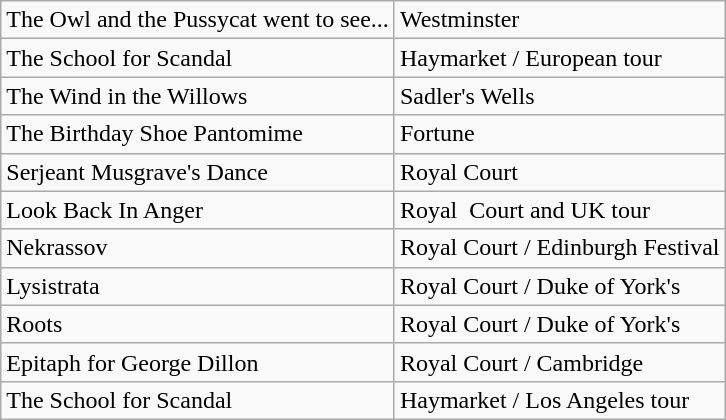<table class="wikitable">
<tr>
<td>The Owl and the Pussycat went to see...</td>
<td>Westminster</td>
</tr>
<tr>
<td>The School for Scandal</td>
<td>Haymarket / European tour</td>
</tr>
<tr>
<td>The Wind in the Willows</td>
<td>Sadler's Wells</td>
</tr>
<tr>
<td>The Birthday Shoe Pantomime</td>
<td>Fortune</td>
</tr>
<tr>
<td>Serjeant Musgrave's Dance</td>
<td>Royal Court</td>
</tr>
<tr>
<td>Look Back In Anger</td>
<td>Royal  Court and UK tour</td>
</tr>
<tr>
<td>Nekrassov</td>
<td>Royal Court / Edinburgh Festival</td>
</tr>
<tr>
<td>Lysistrata</td>
<td>Royal Court / Duke of York's</td>
</tr>
<tr>
<td>Roots</td>
<td>Royal Court / Duke of York's</td>
</tr>
<tr>
<td>Epitaph for George Dillon</td>
<td>Royal Court / Cambridge</td>
</tr>
<tr>
<td>The School for Scandal</td>
<td>Haymarket / Los Angeles tour</td>
</tr>
</table>
